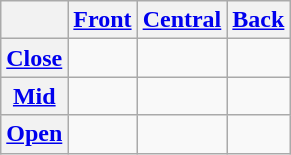<table class="wikitable" style="text-align: center;">
<tr>
<th></th>
<th><a href='#'>Front</a></th>
<th><a href='#'>Central</a></th>
<th><a href='#'>Back</a></th>
</tr>
<tr>
<th><a href='#'>Close</a></th>
<td> </td>
<td></td>
<td> </td>
</tr>
<tr>
<th><a href='#'>Mid</a></th>
<td></td>
<td>  </td>
<td>  </td>
</tr>
<tr>
<th><a href='#'>Open</a></th>
<td></td>
<td> </td>
<td></td>
</tr>
</table>
